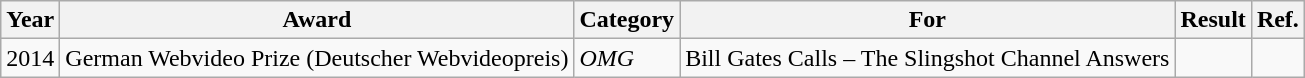<table class="wikitable">
<tr>
<th>Year</th>
<th>Award</th>
<th>Category</th>
<th>For</th>
<th>Result</th>
<th>Ref.</th>
</tr>
<tr>
<td>2014</td>
<td>German Webvideo Prize (Deutscher Webvideopreis)</td>
<td><em>OMG</em></td>
<td>Bill Gates Calls – The Slingshot Channel Answers</td>
<td></td>
<td></td>
</tr>
</table>
